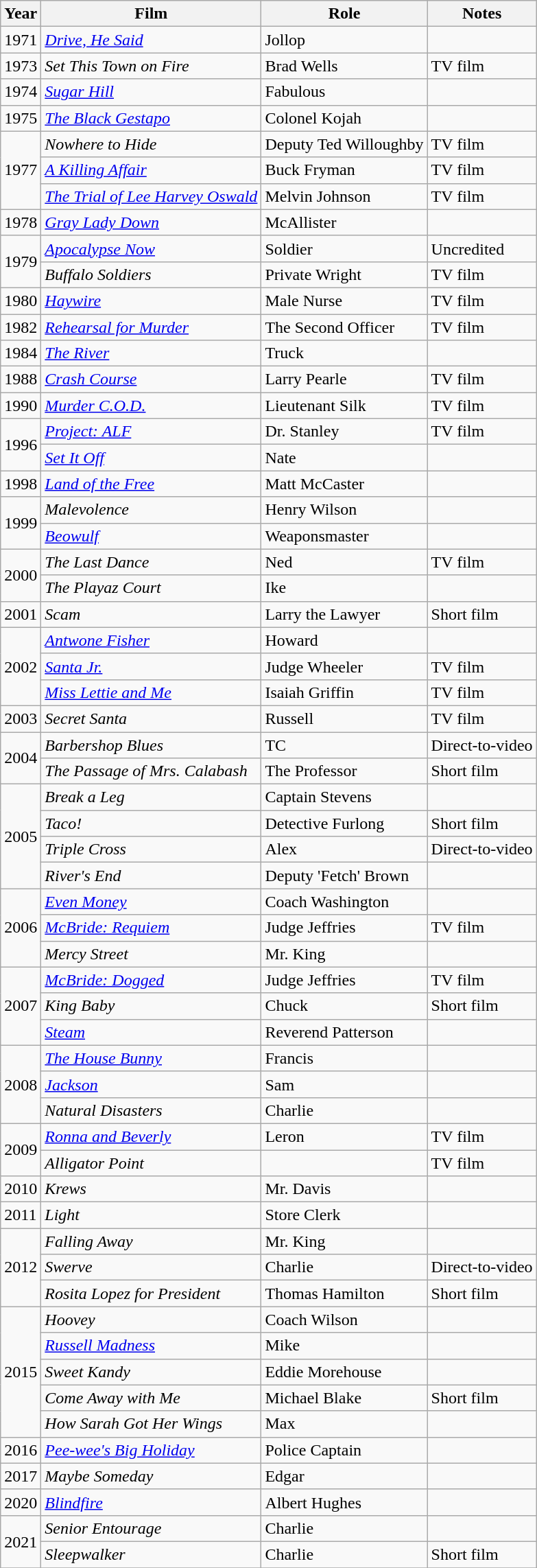<table class="wikitable sortable">
<tr>
<th>Year</th>
<th>Film</th>
<th>Role</th>
<th>Notes</th>
</tr>
<tr>
<td>1971</td>
<td><em><a href='#'>Drive, He Said</a></em></td>
<td>Jollop</td>
<td></td>
</tr>
<tr>
<td>1973</td>
<td><em>Set This Town on Fire</em></td>
<td>Brad Wells</td>
<td>TV film</td>
</tr>
<tr>
<td>1974</td>
<td><em><a href='#'>Sugar Hill</a></em></td>
<td>Fabulous</td>
<td></td>
</tr>
<tr>
<td>1975</td>
<td><em><a href='#'>The Black Gestapo</a></em></td>
<td>Colonel Kojah</td>
<td></td>
</tr>
<tr>
<td rowspan="3">1977</td>
<td><em>Nowhere to Hide</em></td>
<td>Deputy Ted Willoughby</td>
<td>TV film</td>
</tr>
<tr>
<td><em><a href='#'>A Killing Affair</a></em></td>
<td>Buck Fryman</td>
<td>TV film</td>
</tr>
<tr>
<td><em><a href='#'>The Trial of Lee Harvey Oswald</a></em></td>
<td>Melvin Johnson</td>
<td>TV film</td>
</tr>
<tr>
<td>1978</td>
<td><em><a href='#'>Gray Lady Down</a></em></td>
<td>McAllister</td>
<td></td>
</tr>
<tr>
<td rowspan="2">1979</td>
<td><em><a href='#'>Apocalypse Now</a></em></td>
<td>Soldier</td>
<td>Uncredited</td>
</tr>
<tr>
<td><em>Buffalo Soldiers</em></td>
<td>Private Wright</td>
<td>TV film</td>
</tr>
<tr>
<td>1980</td>
<td><em><a href='#'>Haywire</a></em></td>
<td>Male Nurse</td>
<td>TV film</td>
</tr>
<tr>
<td>1982</td>
<td><em><a href='#'>Rehearsal for Murder</a></em></td>
<td>The Second Officer</td>
<td>TV film</td>
</tr>
<tr>
<td>1984</td>
<td><em><a href='#'>The River</a></em></td>
<td>Truck</td>
<td></td>
</tr>
<tr>
<td>1988</td>
<td><em><a href='#'>Crash Course</a></em></td>
<td>Larry Pearle</td>
<td>TV film</td>
</tr>
<tr>
<td>1990</td>
<td><em><a href='#'>Murder C.O.D.</a></em></td>
<td>Lieutenant Silk</td>
<td>TV film</td>
</tr>
<tr>
<td rowspan="2">1996</td>
<td><em><a href='#'>Project: ALF</a></em></td>
<td>Dr. Stanley</td>
<td>TV film</td>
</tr>
<tr>
<td><em><a href='#'>Set It Off</a></em></td>
<td>Nate</td>
<td></td>
</tr>
<tr>
<td>1998</td>
<td><em><a href='#'>Land of the Free</a></em></td>
<td>Matt McCaster</td>
<td></td>
</tr>
<tr>
<td rowspan="2">1999</td>
<td><em>Malevolence</em></td>
<td>Henry Wilson</td>
<td></td>
</tr>
<tr>
<td><em><a href='#'>Beowulf</a></em></td>
<td>Weaponsmaster</td>
<td></td>
</tr>
<tr>
<td rowspan="2">2000</td>
<td><em>The Last Dance</em></td>
<td>Ned</td>
<td>TV film</td>
</tr>
<tr>
<td><em>The Playaz Court</em></td>
<td>Ike</td>
<td></td>
</tr>
<tr>
<td>2001</td>
<td><em>Scam</em></td>
<td>Larry the Lawyer</td>
<td>Short film</td>
</tr>
<tr>
<td rowspan="3">2002</td>
<td><em><a href='#'>Antwone Fisher</a></em></td>
<td>Howard</td>
<td></td>
</tr>
<tr>
<td><em><a href='#'>Santa Jr.</a></em></td>
<td>Judge Wheeler</td>
<td>TV film</td>
</tr>
<tr>
<td><em><a href='#'>Miss Lettie and Me</a></em></td>
<td>Isaiah Griffin</td>
<td>TV film</td>
</tr>
<tr>
<td>2003</td>
<td><em>Secret Santa</em></td>
<td>Russell</td>
<td>TV film</td>
</tr>
<tr>
<td rowspan="2">2004</td>
<td><em>Barbershop Blues</em></td>
<td>TC</td>
<td>Direct-to-video</td>
</tr>
<tr>
<td><em>The Passage of Mrs. Calabash</em></td>
<td>The Professor</td>
<td>Short film</td>
</tr>
<tr>
<td rowspan="4">2005</td>
<td><em>Break a Leg</em></td>
<td>Captain Stevens</td>
<td></td>
</tr>
<tr>
<td><em>Taco!</em></td>
<td>Detective Furlong</td>
<td>Short film</td>
</tr>
<tr>
<td><em>Triple Cross</em></td>
<td>Alex</td>
<td>Direct-to-video</td>
</tr>
<tr>
<td><em>River's End</em></td>
<td>Deputy 'Fetch' Brown</td>
<td></td>
</tr>
<tr>
<td rowspan="3">2006</td>
<td><em><a href='#'>Even Money</a></em></td>
<td>Coach Washington</td>
<td></td>
</tr>
<tr>
<td><em><a href='#'>McBride: Requiem</a></em></td>
<td>Judge Jeffries</td>
<td>TV film</td>
</tr>
<tr>
<td><em>Mercy Street</em></td>
<td>Mr. King</td>
<td></td>
</tr>
<tr>
<td rowspan="3">2007</td>
<td><em><a href='#'>McBride: Dogged</a></em></td>
<td>Judge Jeffries</td>
<td>TV film</td>
</tr>
<tr>
<td><em>King Baby</em></td>
<td>Chuck</td>
<td>Short film</td>
</tr>
<tr>
<td><em><a href='#'>Steam</a></em></td>
<td>Reverend Patterson</td>
<td></td>
</tr>
<tr>
<td rowspan="3">2008</td>
<td><em><a href='#'>The House Bunny</a></em></td>
<td>Francis</td>
<td></td>
</tr>
<tr>
<td><em><a href='#'>Jackson</a></em></td>
<td>Sam</td>
<td></td>
</tr>
<tr>
<td><em>Natural Disasters</em></td>
<td>Charlie</td>
<td></td>
</tr>
<tr>
<td rowspan="2">2009</td>
<td><em><a href='#'>Ronna and Beverly</a></em></td>
<td>Leron</td>
<td>TV film</td>
</tr>
<tr>
<td><em>Alligator Point</em></td>
<td></td>
<td>TV film</td>
</tr>
<tr>
<td>2010</td>
<td><em>Krews</em></td>
<td>Mr. Davis</td>
<td></td>
</tr>
<tr>
<td>2011</td>
<td><em>Light</em></td>
<td>Store Clerk</td>
<td></td>
</tr>
<tr>
<td rowspan="3">2012</td>
<td><em>Falling Away</em></td>
<td>Mr. King</td>
<td></td>
</tr>
<tr>
<td><em>Swerve</em></td>
<td>Charlie</td>
<td>Direct-to-video</td>
</tr>
<tr>
<td><em>Rosita Lopez for President</em></td>
<td>Thomas Hamilton</td>
<td>Short film</td>
</tr>
<tr>
<td rowspan="5">2015</td>
<td><em>Hoovey</em></td>
<td>Coach Wilson</td>
<td></td>
</tr>
<tr>
<td><em><a href='#'>Russell Madness</a></em></td>
<td>Mike</td>
<td></td>
</tr>
<tr>
<td><em>Sweet Kandy</em></td>
<td>Eddie Morehouse</td>
<td></td>
</tr>
<tr>
<td><em>Come Away with Me</em></td>
<td>Michael Blake</td>
<td>Short film</td>
</tr>
<tr>
<td><em>How Sarah Got Her Wings</em></td>
<td>Max</td>
<td></td>
</tr>
<tr>
<td>2016</td>
<td><em><a href='#'>Pee-wee's Big Holiday</a></em></td>
<td>Police Captain</td>
<td></td>
</tr>
<tr>
<td>2017</td>
<td><em>Maybe Someday</em></td>
<td>Edgar</td>
<td></td>
</tr>
<tr>
<td>2020</td>
<td><em><a href='#'>Blindfire</a></em></td>
<td>Albert Hughes</td>
<td></td>
</tr>
<tr>
<td rowspan="2">2021</td>
<td><em>Senior Entourage</em></td>
<td>Charlie</td>
<td></td>
</tr>
<tr>
<td><em>Sleepwalker</em></td>
<td>Charlie</td>
<td>Short film</td>
</tr>
<tr>
</tr>
</table>
